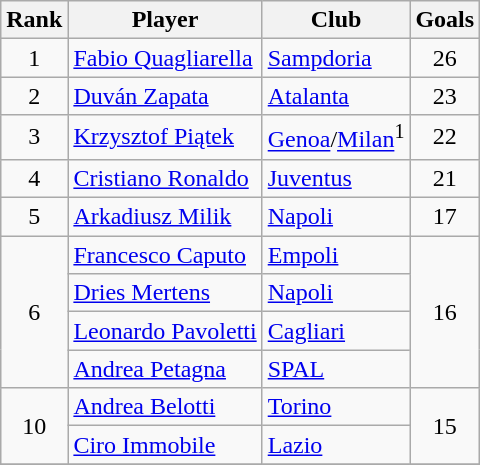<table class="wikitable" style="text-align:center">
<tr>
<th>Rank</th>
<th>Player</th>
<th>Club</th>
<th>Goals</th>
</tr>
<tr>
<td>1</td>
<td align=left> <a href='#'>Fabio Quagliarella</a></td>
<td align=left><a href='#'>Sampdoria</a></td>
<td>26</td>
</tr>
<tr>
<td>2</td>
<td align=left> <a href='#'>Duván Zapata</a></td>
<td align=left><a href='#'>Atalanta</a></td>
<td>23</td>
</tr>
<tr>
<td>3</td>
<td align=left> <a href='#'>Krzysztof Piątek</a></td>
<td align=left><a href='#'>Genoa</a>/<a href='#'>Milan</a><sup>1</sup></td>
<td>22</td>
</tr>
<tr>
<td>4</td>
<td align=left> <a href='#'>Cristiano Ronaldo</a></td>
<td align=left><a href='#'>Juventus</a></td>
<td>21</td>
</tr>
<tr>
<td>5</td>
<td align=left> <a href='#'>Arkadiusz Milik</a></td>
<td align=left><a href='#'>Napoli</a></td>
<td>17</td>
</tr>
<tr>
<td rowspan=4>6</td>
<td align=left> <a href='#'>Francesco Caputo</a></td>
<td align=left><a href='#'>Empoli</a></td>
<td rowspan=4>16</td>
</tr>
<tr>
<td align=left> <a href='#'>Dries Mertens</a></td>
<td align=left><a href='#'>Napoli</a></td>
</tr>
<tr>
<td align=left> <a href='#'>Leonardo Pavoletti</a></td>
<td align=left><a href='#'>Cagliari</a></td>
</tr>
<tr>
<td align=left> <a href='#'>Andrea Petagna</a></td>
<td align=left><a href='#'>SPAL</a></td>
</tr>
<tr>
<td rowspan=2>10</td>
<td align=left> <a href='#'>Andrea Belotti</a></td>
<td align=left><a href='#'>Torino</a></td>
<td rowspan=2>15</td>
</tr>
<tr>
<td align=left> <a href='#'>Ciro Immobile</a></td>
<td align=left><a href='#'>Lazio</a></td>
</tr>
<tr>
</tr>
</table>
